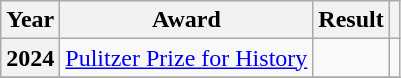<table class="wikitable sortable">
<tr>
<th>Year</th>
<th>Award</th>
<th>Result</th>
<th></th>
</tr>
<tr>
<th rowspan="1">2024</th>
<td><a href='#'>Pulitzer Prize for History</a></td>
<td></td>
<td></td>
</tr>
<tr>
</tr>
</table>
